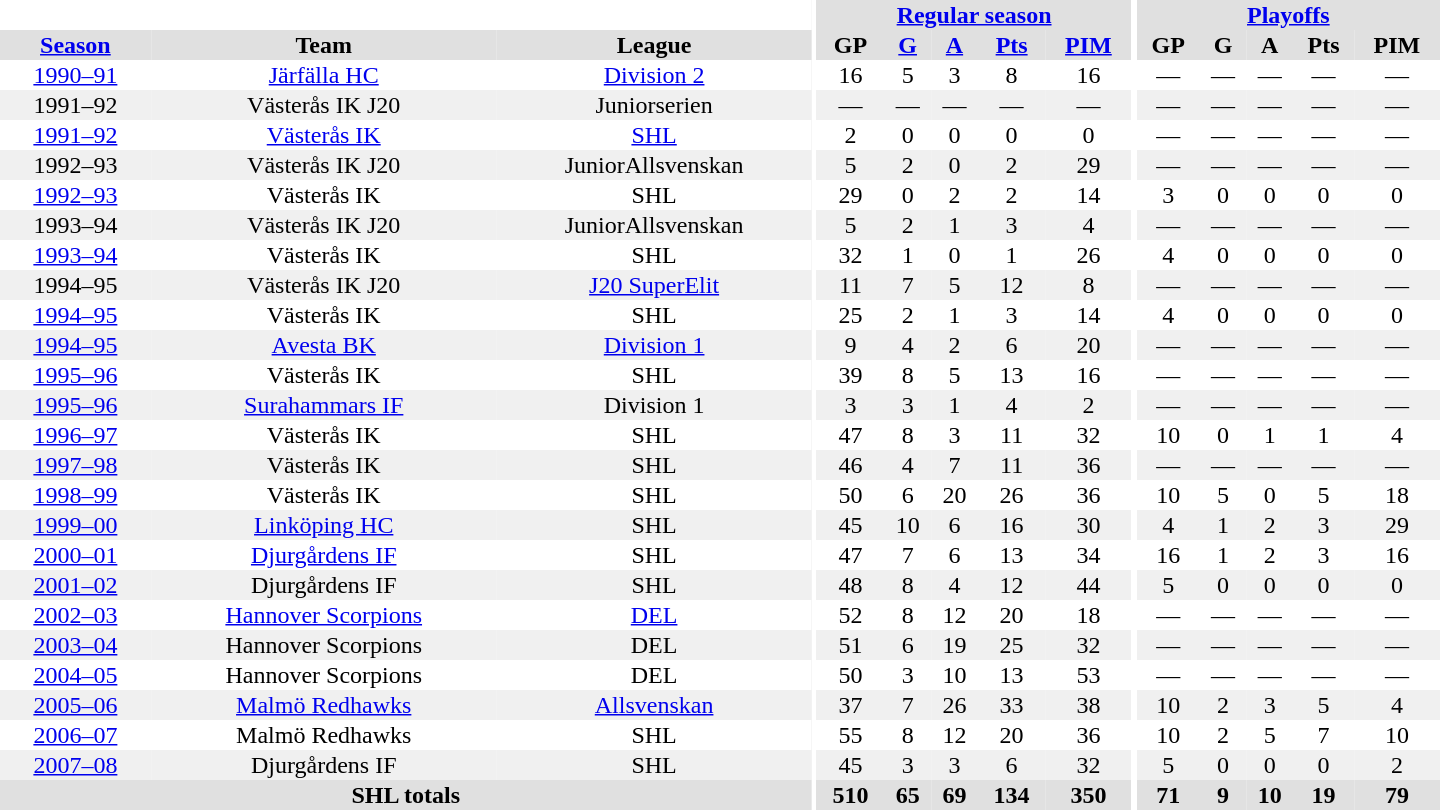<table border="0" cellpadding="1" cellspacing="0" style="text-align:center; width:60em">
<tr bgcolor="#e0e0e0">
<th colspan="3" bgcolor="#ffffff"></th>
<th rowspan="99" bgcolor="#ffffff"></th>
<th colspan="5"><a href='#'>Regular season</a></th>
<th rowspan="99" bgcolor="#ffffff"></th>
<th colspan="5"><a href='#'>Playoffs</a></th>
</tr>
<tr bgcolor="#e0e0e0">
<th><a href='#'>Season</a></th>
<th>Team</th>
<th>League</th>
<th>GP</th>
<th><a href='#'>G</a></th>
<th><a href='#'>A</a></th>
<th><a href='#'>Pts</a></th>
<th><a href='#'>PIM</a></th>
<th>GP</th>
<th>G</th>
<th>A</th>
<th>Pts</th>
<th>PIM</th>
</tr>
<tr>
<td><a href='#'>1990–91</a></td>
<td><a href='#'>Järfälla HC</a></td>
<td><a href='#'>Division 2</a></td>
<td>16</td>
<td>5</td>
<td>3</td>
<td>8</td>
<td>16</td>
<td>—</td>
<td>—</td>
<td>—</td>
<td>—</td>
<td>—</td>
</tr>
<tr bgcolor="#f0f0f0">
<td>1991–92</td>
<td>Västerås IK J20</td>
<td>Juniorserien</td>
<td>—</td>
<td>—</td>
<td>—</td>
<td>—</td>
<td>—</td>
<td>—</td>
<td>—</td>
<td>—</td>
<td>—</td>
<td>—</td>
</tr>
<tr>
<td><a href='#'>1991–92</a></td>
<td><a href='#'>Västerås IK</a></td>
<td><a href='#'>SHL</a></td>
<td>2</td>
<td>0</td>
<td>0</td>
<td>0</td>
<td>0</td>
<td>—</td>
<td>—</td>
<td>—</td>
<td>—</td>
<td>—</td>
</tr>
<tr bgcolor="#f0f0f0">
<td>1992–93</td>
<td>Västerås IK J20</td>
<td>JuniorAllsvenskan</td>
<td>5</td>
<td>2</td>
<td>0</td>
<td>2</td>
<td>29</td>
<td>—</td>
<td>—</td>
<td>—</td>
<td>—</td>
<td>—</td>
</tr>
<tr>
<td><a href='#'>1992–93</a></td>
<td>Västerås IK</td>
<td>SHL</td>
<td>29</td>
<td>0</td>
<td>2</td>
<td>2</td>
<td>14</td>
<td>3</td>
<td>0</td>
<td>0</td>
<td>0</td>
<td>0</td>
</tr>
<tr bgcolor="#f0f0f0">
<td>1993–94</td>
<td>Västerås IK J20</td>
<td>JuniorAllsvenskan</td>
<td>5</td>
<td>2</td>
<td>1</td>
<td>3</td>
<td>4</td>
<td>—</td>
<td>—</td>
<td>—</td>
<td>—</td>
<td>—</td>
</tr>
<tr>
<td><a href='#'>1993–94</a></td>
<td>Västerås IK</td>
<td>SHL</td>
<td>32</td>
<td>1</td>
<td>0</td>
<td>1</td>
<td>26</td>
<td>4</td>
<td>0</td>
<td>0</td>
<td>0</td>
<td>0</td>
</tr>
<tr bgcolor="#f0f0f0">
<td>1994–95</td>
<td>Västerås IK J20</td>
<td><a href='#'>J20 SuperElit</a></td>
<td>11</td>
<td>7</td>
<td>5</td>
<td>12</td>
<td>8</td>
<td>—</td>
<td>—</td>
<td>—</td>
<td>—</td>
<td>—</td>
</tr>
<tr>
<td><a href='#'>1994–95</a></td>
<td>Västerås IK</td>
<td>SHL</td>
<td>25</td>
<td>2</td>
<td>1</td>
<td>3</td>
<td>14</td>
<td>4</td>
<td>0</td>
<td>0</td>
<td>0</td>
<td>0</td>
</tr>
<tr bgcolor="#f0f0f0">
<td><a href='#'>1994–95</a></td>
<td><a href='#'>Avesta BK</a></td>
<td><a href='#'>Division 1</a></td>
<td>9</td>
<td>4</td>
<td>2</td>
<td>6</td>
<td>20</td>
<td>—</td>
<td>—</td>
<td>—</td>
<td>—</td>
<td>—</td>
</tr>
<tr>
<td><a href='#'>1995–96</a></td>
<td>Västerås IK</td>
<td>SHL</td>
<td>39</td>
<td>8</td>
<td>5</td>
<td>13</td>
<td>16</td>
<td>—</td>
<td>—</td>
<td>—</td>
<td>—</td>
<td>—</td>
</tr>
<tr bgcolor="#f0f0f0">
<td><a href='#'>1995–96</a></td>
<td><a href='#'>Surahammars IF</a></td>
<td>Division 1</td>
<td>3</td>
<td>3</td>
<td>1</td>
<td>4</td>
<td>2</td>
<td>—</td>
<td>—</td>
<td>—</td>
<td>—</td>
<td>—</td>
</tr>
<tr>
<td><a href='#'>1996–97</a></td>
<td>Västerås IK</td>
<td>SHL</td>
<td>47</td>
<td>8</td>
<td>3</td>
<td>11</td>
<td>32</td>
<td>10</td>
<td>0</td>
<td>1</td>
<td>1</td>
<td>4</td>
</tr>
<tr bgcolor="#f0f0f0">
<td><a href='#'>1997–98</a></td>
<td>Västerås IK</td>
<td>SHL</td>
<td>46</td>
<td>4</td>
<td>7</td>
<td>11</td>
<td>36</td>
<td>—</td>
<td>—</td>
<td>—</td>
<td>—</td>
<td>—</td>
</tr>
<tr>
<td><a href='#'>1998–99</a></td>
<td>Västerås IK</td>
<td>SHL</td>
<td>50</td>
<td>6</td>
<td>20</td>
<td>26</td>
<td>36</td>
<td>10</td>
<td>5</td>
<td>0</td>
<td>5</td>
<td>18</td>
</tr>
<tr bgcolor="#f0f0f0">
<td><a href='#'>1999–00</a></td>
<td><a href='#'>Linköping HC</a></td>
<td>SHL</td>
<td>45</td>
<td>10</td>
<td>6</td>
<td>16</td>
<td>30</td>
<td>4</td>
<td>1</td>
<td>2</td>
<td>3</td>
<td>29</td>
</tr>
<tr>
<td><a href='#'>2000–01</a></td>
<td><a href='#'>Djurgårdens IF</a></td>
<td>SHL</td>
<td>47</td>
<td>7</td>
<td>6</td>
<td>13</td>
<td>34</td>
<td>16</td>
<td>1</td>
<td>2</td>
<td>3</td>
<td>16</td>
</tr>
<tr bgcolor="#f0f0f0">
<td><a href='#'>2001–02</a></td>
<td>Djurgårdens IF</td>
<td>SHL</td>
<td>48</td>
<td>8</td>
<td>4</td>
<td>12</td>
<td>44</td>
<td>5</td>
<td>0</td>
<td>0</td>
<td>0</td>
<td>0</td>
</tr>
<tr>
<td><a href='#'>2002–03</a></td>
<td><a href='#'>Hannover Scorpions</a></td>
<td><a href='#'>DEL</a></td>
<td>52</td>
<td>8</td>
<td>12</td>
<td>20</td>
<td>18</td>
<td>—</td>
<td>—</td>
<td>—</td>
<td>—</td>
<td>—</td>
</tr>
<tr bgcolor="#f0f0f0">
<td><a href='#'>2003–04</a></td>
<td>Hannover Scorpions</td>
<td>DEL</td>
<td>51</td>
<td>6</td>
<td>19</td>
<td>25</td>
<td>32</td>
<td>—</td>
<td>—</td>
<td>—</td>
<td>—</td>
<td>—</td>
</tr>
<tr>
<td><a href='#'>2004–05</a></td>
<td>Hannover Scorpions</td>
<td>DEL</td>
<td>50</td>
<td>3</td>
<td>10</td>
<td>13</td>
<td>53</td>
<td>—</td>
<td>—</td>
<td>—</td>
<td>—</td>
<td>—</td>
</tr>
<tr bgcolor="#f0f0f0">
<td><a href='#'>2005–06</a></td>
<td><a href='#'>Malmö Redhawks</a></td>
<td><a href='#'>Allsvenskan</a></td>
<td>37</td>
<td>7</td>
<td>26</td>
<td>33</td>
<td>38</td>
<td>10</td>
<td>2</td>
<td>3</td>
<td>5</td>
<td>4</td>
</tr>
<tr>
<td><a href='#'>2006–07</a></td>
<td>Malmö Redhawks</td>
<td>SHL</td>
<td>55</td>
<td>8</td>
<td>12</td>
<td>20</td>
<td>36</td>
<td>10</td>
<td>2</td>
<td>5</td>
<td>7</td>
<td>10</td>
</tr>
<tr bgcolor="#f0f0f0">
<td><a href='#'>2007–08</a></td>
<td>Djurgårdens IF</td>
<td>SHL</td>
<td>45</td>
<td>3</td>
<td>3</td>
<td>6</td>
<td>32</td>
<td>5</td>
<td>0</td>
<td>0</td>
<td>0</td>
<td>2</td>
</tr>
<tr>
</tr>
<tr ALIGN="center" bgcolor="#e0e0e0">
<th colspan="3">SHL totals</th>
<th ALIGN="center">510</th>
<th ALIGN="center">65</th>
<th ALIGN="center">69</th>
<th ALIGN="center">134</th>
<th ALIGN="center">350</th>
<th ALIGN="center">71</th>
<th ALIGN="center">9</th>
<th ALIGN="center">10</th>
<th ALIGN="center">19</th>
<th ALIGN="center">79</th>
</tr>
</table>
